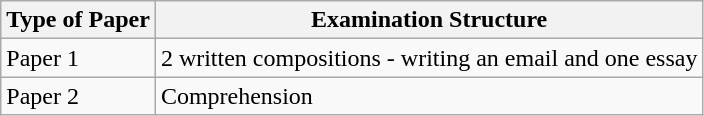<table class="wikitable">
<tr>
<th>Type of Paper</th>
<th>Examination Structure</th>
</tr>
<tr>
<td>Paper 1</td>
<td>2 written compositions - writing an email and one essay</td>
</tr>
<tr>
<td>Paper 2</td>
<td>Comprehension</td>
</tr>
</table>
